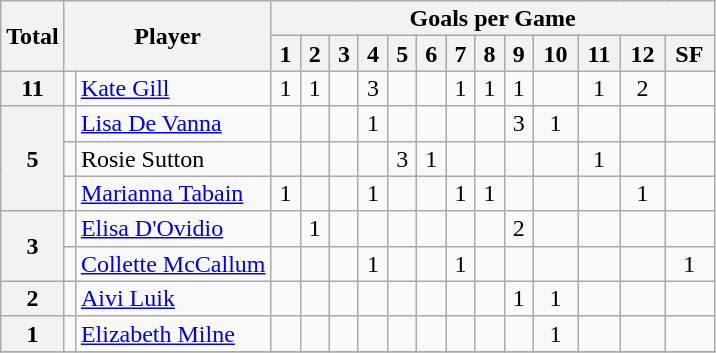<table class="wikitable" style="text-align:center; line-height: 100%; font-size:100%;">
<tr>
<th rowspan=2>Total</th>
<th rowspan=2 colspan=2>Player</th>
<th colspan="14" style="width:288px;">Goals per Game</th>
</tr>
<tr>
<th>1</th>
<th>2</th>
<th>3</th>
<th>4</th>
<th>5</th>
<th>6</th>
<th>7</th>
<th>8</th>
<th>9</th>
<th>10</th>
<th>11</th>
<th>12</th>
<th>SF</th>
</tr>
<tr>
<th rowspan="1">11</th>
<td></td>
<td style="text-align:left;"><a href='#'>Kate Gill</a></td>
<td>1</td>
<td>1</td>
<td></td>
<td>3</td>
<td></td>
<td></td>
<td>1</td>
<td>1</td>
<td>1</td>
<td></td>
<td>1</td>
<td>2</td>
<td></td>
</tr>
<tr>
<th rowspan="3">5</th>
<td></td>
<td style="text-align:left;"><a href='#'>Lisa De Vanna</a></td>
<td></td>
<td></td>
<td></td>
<td>1</td>
<td></td>
<td></td>
<td></td>
<td></td>
<td>3</td>
<td>1</td>
<td></td>
<td></td>
<td></td>
</tr>
<tr>
<td></td>
<td style="text-align:left;">Rosie Sutton</td>
<td></td>
<td></td>
<td></td>
<td></td>
<td>3</td>
<td>1</td>
<td></td>
<td></td>
<td></td>
<td></td>
<td>1</td>
<td></td>
<td></td>
</tr>
<tr>
<td></td>
<td style="text-align:left;"><a href='#'>Marianna Tabain</a></td>
<td>1</td>
<td></td>
<td></td>
<td>1</td>
<td></td>
<td></td>
<td>1</td>
<td>1</td>
<td></td>
<td></td>
<td></td>
<td>1</td>
<td></td>
</tr>
<tr>
<th rowspan="2">3</th>
<td></td>
<td style="text-align:left;"><a href='#'>Elisa D'Ovidio</a></td>
<td></td>
<td>1</td>
<td></td>
<td></td>
<td></td>
<td></td>
<td></td>
<td></td>
<td>2</td>
<td></td>
<td></td>
<td></td>
<td></td>
</tr>
<tr>
<td></td>
<td style="text-align:left;"><a href='#'>Collette McCallum</a></td>
<td></td>
<td></td>
<td></td>
<td>1</td>
<td></td>
<td></td>
<td>1</td>
<td></td>
<td></td>
<td></td>
<td></td>
<td></td>
<td>1</td>
</tr>
<tr>
<th rowspan="1">2</th>
<td></td>
<td style="text-align:left;"><a href='#'>Aivi Luik</a></td>
<td></td>
<td></td>
<td></td>
<td></td>
<td></td>
<td></td>
<td></td>
<td></td>
<td>1</td>
<td>1</td>
<td></td>
<td></td>
<td></td>
</tr>
<tr>
<th rowspan="1">1</th>
<td></td>
<td style="text-align:left;"><a href='#'>Elizabeth Milne</a></td>
<td></td>
<td></td>
<td></td>
<td></td>
<td></td>
<td></td>
<td></td>
<td></td>
<td></td>
<td>1</td>
<td></td>
<td></td>
<td></td>
</tr>
<tr>
</tr>
</table>
